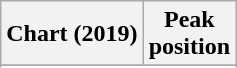<table class="wikitable sortable plainrowheaders">
<tr>
<th>Chart (2019)</th>
<th>Peak<br>position</th>
</tr>
<tr>
</tr>
<tr>
</tr>
<tr>
</tr>
<tr>
</tr>
<tr>
</tr>
</table>
